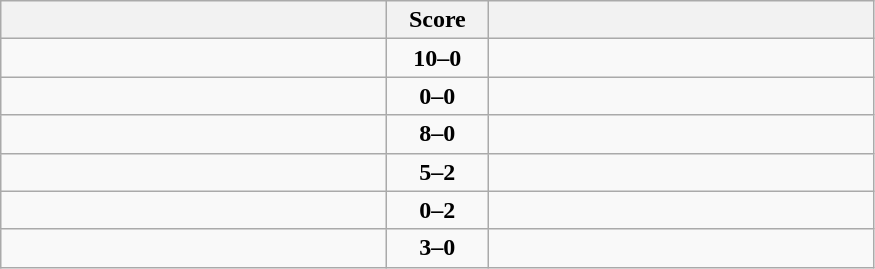<table class="wikitable" style="text-align: center; font-size:100% ">
<tr>
<th align="right" width="250"></th>
<th width="60">Score</th>
<th align="left" width="250"></th>
</tr>
<tr>
<td align=left></td>
<td align=center><strong>10–0</strong></td>
<td align=left></td>
</tr>
<tr>
<td align=left></td>
<td align=center><strong>0–0</strong></td>
<td align=left></td>
</tr>
<tr>
<td align=left></td>
<td align=center><strong>8–0</strong></td>
<td align=left></td>
</tr>
<tr>
<td align=left></td>
<td align=center><strong>5–2</strong></td>
<td align=left></td>
</tr>
<tr>
<td align=left></td>
<td align=center><strong>0–2</strong></td>
<td align=left></td>
</tr>
<tr>
<td align=left></td>
<td align=center><strong>3–0</strong></td>
<td align=left></td>
</tr>
</table>
